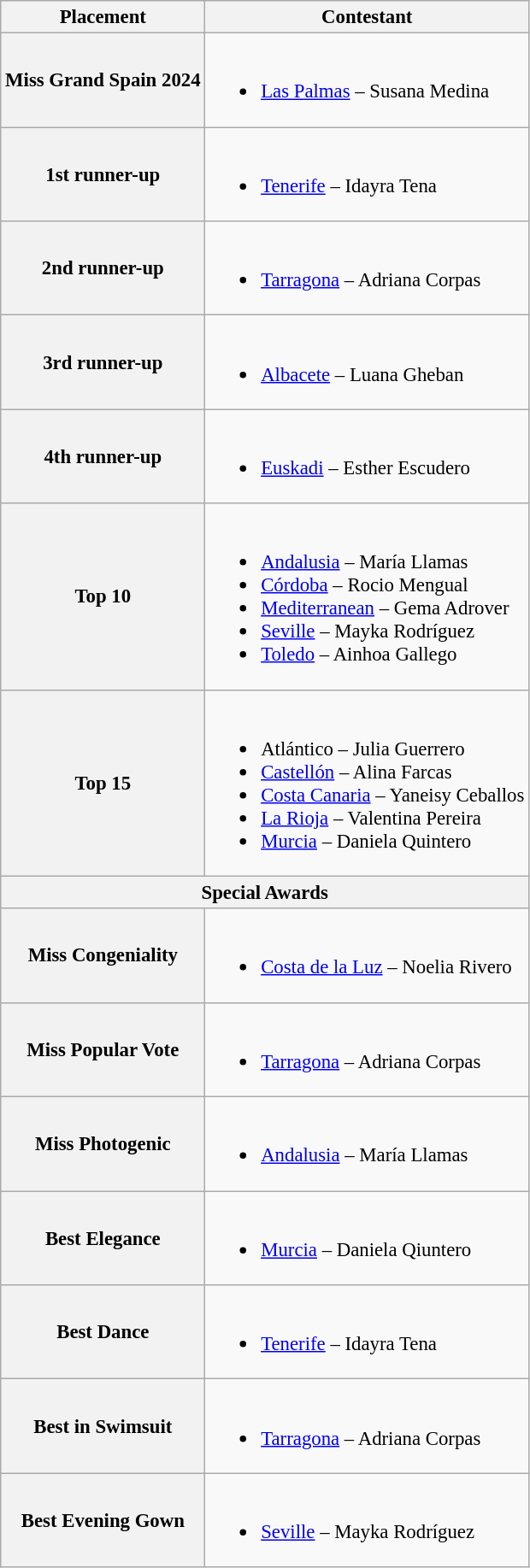<table class="wikitable" style="font-size: 95%">
<tr>
<th>Placement</th>
<th>Contestant</th>
</tr>
<tr>
<th>Miss Grand Spain 2024</th>
<td><br><ul><li><a href='#'>Las Palmas</a> – Susana Medina</li></ul></td>
</tr>
<tr>
<th>1st runner-up</th>
<td><br><ul><li><a href='#'>Tenerife</a> – Idayra Tena</li></ul></td>
</tr>
<tr>
<th>2nd runner-up</th>
<td><br><ul><li><a href='#'>Tarragona</a> – Adriana Corpas</li></ul></td>
</tr>
<tr>
<th>3rd runner-up</th>
<td><br><ul><li><a href='#'>Albacete</a> – Luana Gheban</li></ul></td>
</tr>
<tr>
<th>4th runner-up</th>
<td><br><ul><li><a href='#'>Euskadi</a> – Esther Escudero</li></ul></td>
</tr>
<tr>
<th>Top 10</th>
<td><br><ul><li><a href='#'>Andalusia</a> – María Llamas</li><li><a href='#'>Córdoba</a> – Rocio Mengual</li><li><a href='#'>Mediterranean</a> – Gema Adrover</li><li><a href='#'>Seville</a> – Mayka Rodríguez</li><li><a href='#'>Toledo</a> – Ainhoa Gallego</li></ul></td>
</tr>
<tr>
<th>Top 15</th>
<td><br><ul><li>Atlántico – Julia Guerrero</li><li><a href='#'>Castellón</a> – Alina Farcas</li><li><a href='#'>Costa Canaria</a> – Yaneisy Ceballos</li><li><a href='#'>La Rioja</a> – Valentina Pereira</li><li><a href='#'>Murcia</a> – Daniela Quintero</li></ul></td>
</tr>
<tr>
<th colspan=2>Special Awards</th>
</tr>
<tr>
<th>Miss Congeniality</th>
<td><br><ul><li><a href='#'>Costa de la Luz</a> – Noelia Rivero</li></ul></td>
</tr>
<tr>
<th>Miss Popular Vote</th>
<td><br><ul><li><a href='#'>Tarragona</a> – Adriana Corpas</li></ul></td>
</tr>
<tr>
<th>Miss Photogenic</th>
<td><br><ul><li><a href='#'>Andalusia</a> – María Llamas</li></ul></td>
</tr>
<tr>
<th>Best Elegance</th>
<td><br><ul><li><a href='#'>Murcia</a> – Daniela Qiuntero</li></ul></td>
</tr>
<tr>
<th>Best Dance</th>
<td><br><ul><li><a href='#'>Tenerife</a> – Idayra Tena</li></ul></td>
</tr>
<tr>
<th>Best in Swimsuit</th>
<td><br><ul><li><a href='#'>Tarragona</a> – Adriana Corpas</li></ul></td>
</tr>
<tr>
<th>Best Evening Gown</th>
<td><br><ul><li><a href='#'>Seville</a> – Mayka Rodríguez</li></ul></td>
</tr>
</table>
